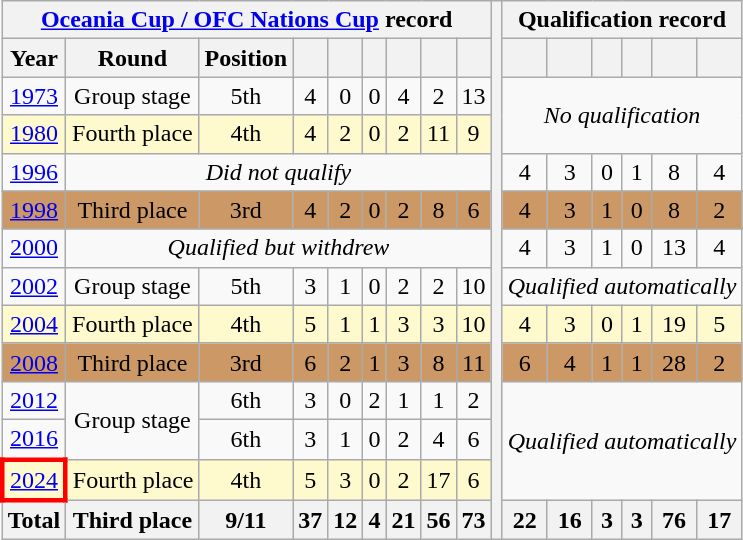<table class="wikitable" style="text-align: center;">
<tr>
<th colspan=9><a href='#'>Oceania Cup / OFC Nations Cup</a> record</th>
<th rowspan="26"></th>
<th colspan=6>Qualification record</th>
</tr>
<tr>
<th>Year</th>
<th>Round</th>
<th>Position</th>
<th></th>
<th></th>
<th></th>
<th></th>
<th></th>
<th></th>
<th></th>
<th></th>
<th></th>
<th></th>
<th></th>
<th></th>
</tr>
<tr>
<td> <a href='#'>1973</a></td>
<td>Group stage</td>
<td>5th</td>
<td>4</td>
<td>0</td>
<td>0</td>
<td>4</td>
<td>2</td>
<td>13</td>
<td rowspan=2 colspan=6><em>No qualification</em></td>
</tr>
<tr style="background:LemonChiffon;">
<td> <a href='#'>1980</a></td>
<td>Fourth place</td>
<td>4th</td>
<td>4</td>
<td>2</td>
<td>0</td>
<td>2</td>
<td>11</td>
<td>9</td>
</tr>
<tr>
<td> <a href='#'>1996</a></td>
<td colspan=8><em>Did not qualify</em></td>
<td>4</td>
<td>3</td>
<td>0</td>
<td>1</td>
<td>8</td>
<td>4</td>
</tr>
<tr style="background:#c96;">
<td> <a href='#'>1998</a></td>
<td>Third place</td>
<td>3rd</td>
<td>4</td>
<td>2</td>
<td>0</td>
<td>2</td>
<td>8</td>
<td>6</td>
<td>4</td>
<td>3</td>
<td>1</td>
<td>0</td>
<td>8</td>
<td>2</td>
</tr>
<tr>
<td> <a href='#'>2000</a></td>
<td colspan=8><em>Qualified but withdrew</em></td>
<td>4</td>
<td>3</td>
<td>1</td>
<td>0</td>
<td>13</td>
<td>4</td>
</tr>
<tr>
<td> <a href='#'>2002</a></td>
<td>Group stage</td>
<td>5th</td>
<td>3</td>
<td>1</td>
<td>0</td>
<td>2</td>
<td>2</td>
<td>10</td>
<td colspan=6><em>Qualified automatically</em></td>
</tr>
<tr style="background:LemonChiffon;">
<td> <a href='#'>2004</a></td>
<td>Fourth place</td>
<td>4th</td>
<td>5</td>
<td>1</td>
<td>1</td>
<td>3</td>
<td>3</td>
<td>10</td>
<td>4</td>
<td>3</td>
<td>0</td>
<td>1</td>
<td>19</td>
<td>5</td>
</tr>
<tr style="background:#c96;">
<td> <a href='#'>2008</a></td>
<td>Third place</td>
<td>3rd</td>
<td>6</td>
<td>2</td>
<td>1</td>
<td>3</td>
<td>8</td>
<td>11</td>
<td>6</td>
<td>4</td>
<td>1</td>
<td>1</td>
<td>28</td>
<td>2</td>
</tr>
<tr>
<td> <a href='#'>2012</a></td>
<td rowspan=2>Group stage</td>
<td>6th</td>
<td>3</td>
<td>0</td>
<td>2</td>
<td>1</td>
<td>1</td>
<td>2</td>
<td colspan=6 rowspan=3><em>Qualified automatically</em></td>
</tr>
<tr>
<td> <a href='#'>2016</a></td>
<td>6th</td>
<td>3</td>
<td>1</td>
<td>0</td>
<td>2</td>
<td>4</td>
<td>6</td>
</tr>
<tr style="background:LemonChiffon;">
<td style="border: 3px solid red">  <a href='#'>2024</a></td>
<td>Fourth place</td>
<td>4th</td>
<td>5</td>
<td>3</td>
<td>0</td>
<td>2</td>
<td>17</td>
<td>6</td>
</tr>
<tr>
<th><strong>Total</strong></th>
<th><strong>Third place</strong></th>
<th><strong>9/11</strong></th>
<th><strong>37</strong></th>
<th><strong>12</strong></th>
<th><strong>4</strong></th>
<th><strong>21</strong></th>
<th><strong>56</strong></th>
<th><strong>73</strong></th>
<th>22</th>
<th>16</th>
<th>3</th>
<th>3</th>
<th>76</th>
<th>17</th>
</tr>
</table>
